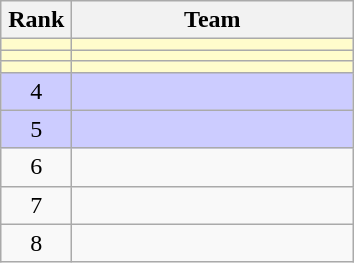<table class="wikitable" style="text-align: center;">
<tr>
<th width=40>Rank</th>
<th width=180>Team</th>
</tr>
<tr bgcolor=fffccc>
<td></td>
<td align=left></td>
</tr>
<tr bgcolor=fffccc>
<td></td>
<td align=left></td>
</tr>
<tr bgcolor=fffccc>
<td></td>
<td align=left></td>
</tr>
<tr bgcolor=ccccff>
<td>4</td>
<td align=left></td>
</tr>
<tr bgcolor=ccccff>
<td>5</td>
<td align=left></td>
</tr>
<tr>
<td>6</td>
<td align=left></td>
</tr>
<tr>
<td>7</td>
<td align=left></td>
</tr>
<tr>
<td>8</td>
<td align=left></td>
</tr>
</table>
